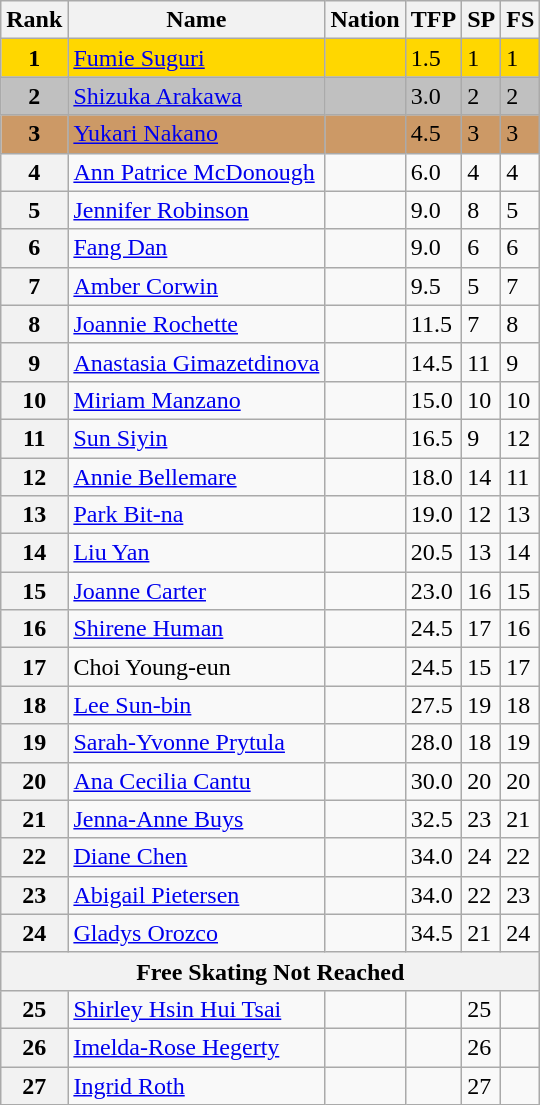<table class="wikitable">
<tr>
<th>Rank</th>
<th>Name</th>
<th>Nation</th>
<th>TFP</th>
<th>SP</th>
<th>FS</th>
</tr>
<tr bgcolor="gold">
<td align="center"><strong>1</strong></td>
<td><a href='#'>Fumie Suguri</a></td>
<td></td>
<td>1.5</td>
<td>1</td>
<td>1</td>
</tr>
<tr bgcolor="silver">
<td align="center"><strong>2</strong></td>
<td><a href='#'>Shizuka Arakawa</a></td>
<td></td>
<td>3.0</td>
<td>2</td>
<td>2</td>
</tr>
<tr bgcolor="cc9966">
<td align="center"><strong>3</strong></td>
<td><a href='#'>Yukari Nakano</a></td>
<td></td>
<td>4.5</td>
<td>3</td>
<td>3</td>
</tr>
<tr>
<th>4</th>
<td><a href='#'>Ann Patrice McDonough</a></td>
<td></td>
<td>6.0</td>
<td>4</td>
<td>4</td>
</tr>
<tr>
<th>5</th>
<td><a href='#'>Jennifer Robinson</a></td>
<td></td>
<td>9.0</td>
<td>8</td>
<td>5</td>
</tr>
<tr>
<th>6</th>
<td><a href='#'>Fang Dan</a></td>
<td></td>
<td>9.0</td>
<td>6</td>
<td>6</td>
</tr>
<tr>
<th>7</th>
<td><a href='#'>Amber Corwin</a></td>
<td></td>
<td>9.5</td>
<td>5</td>
<td>7</td>
</tr>
<tr>
<th>8</th>
<td><a href='#'>Joannie Rochette</a></td>
<td></td>
<td>11.5</td>
<td>7</td>
<td>8</td>
</tr>
<tr>
<th>9</th>
<td><a href='#'>Anastasia Gimazetdinova</a></td>
<td></td>
<td>14.5</td>
<td>11</td>
<td>9</td>
</tr>
<tr>
<th>10</th>
<td><a href='#'>Miriam Manzano</a></td>
<td></td>
<td>15.0</td>
<td>10</td>
<td>10</td>
</tr>
<tr>
<th>11</th>
<td><a href='#'>Sun Siyin</a></td>
<td></td>
<td>16.5</td>
<td>9</td>
<td>12</td>
</tr>
<tr>
<th>12</th>
<td><a href='#'>Annie Bellemare</a></td>
<td></td>
<td>18.0</td>
<td>14</td>
<td>11</td>
</tr>
<tr>
<th>13</th>
<td><a href='#'>Park Bit-na</a></td>
<td></td>
<td>19.0</td>
<td>12</td>
<td>13</td>
</tr>
<tr>
<th>14</th>
<td><a href='#'>Liu Yan</a></td>
<td></td>
<td>20.5</td>
<td>13</td>
<td>14</td>
</tr>
<tr>
<th>15</th>
<td><a href='#'>Joanne Carter</a></td>
<td></td>
<td>23.0</td>
<td>16</td>
<td>15</td>
</tr>
<tr>
<th>16</th>
<td><a href='#'>Shirene Human</a></td>
<td></td>
<td>24.5</td>
<td>17</td>
<td>16</td>
</tr>
<tr>
<th>17</th>
<td>Choi Young-eun</td>
<td></td>
<td>24.5</td>
<td>15</td>
<td>17</td>
</tr>
<tr>
<th>18</th>
<td><a href='#'>Lee Sun-bin</a></td>
<td></td>
<td>27.5</td>
<td>19</td>
<td>18</td>
</tr>
<tr>
<th>19</th>
<td><a href='#'>Sarah-Yvonne Prytula</a></td>
<td></td>
<td>28.0</td>
<td>18</td>
<td>19</td>
</tr>
<tr>
<th>20</th>
<td><a href='#'>Ana Cecilia Cantu</a></td>
<td></td>
<td>30.0</td>
<td>20</td>
<td>20</td>
</tr>
<tr>
<th>21</th>
<td><a href='#'>Jenna-Anne Buys</a></td>
<td></td>
<td>32.5</td>
<td>23</td>
<td>21</td>
</tr>
<tr>
<th>22</th>
<td><a href='#'>Diane Chen</a></td>
<td></td>
<td>34.0</td>
<td>24</td>
<td>22</td>
</tr>
<tr>
<th>23</th>
<td><a href='#'>Abigail Pietersen</a></td>
<td></td>
<td>34.0</td>
<td>22</td>
<td>23</td>
</tr>
<tr>
<th>24</th>
<td><a href='#'>Gladys Orozco</a></td>
<td></td>
<td>34.5</td>
<td>21</td>
<td>24</td>
</tr>
<tr>
<th colspan=6>Free Skating Not Reached</th>
</tr>
<tr>
<th>25</th>
<td><a href='#'>Shirley Hsin Hui Tsai</a></td>
<td></td>
<td></td>
<td>25</td>
<td></td>
</tr>
<tr>
<th>26</th>
<td><a href='#'>Imelda-Rose Hegerty</a></td>
<td></td>
<td></td>
<td>26</td>
<td></td>
</tr>
<tr>
<th>27</th>
<td><a href='#'>Ingrid Roth</a></td>
<td></td>
<td></td>
<td>27</td>
<td></td>
</tr>
</table>
